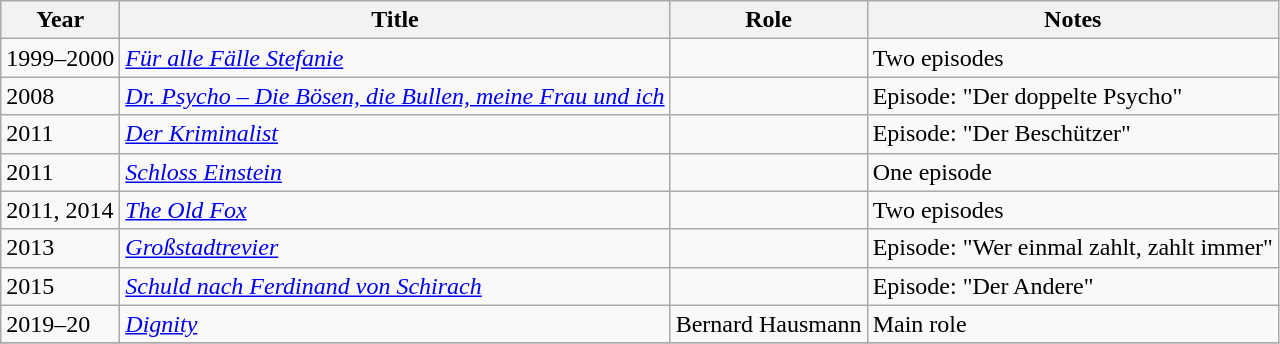<table class="wikitable sortable">
<tr>
<th>Year</th>
<th>Title</th>
<th>Role</th>
<th class="unsortable">Notes</th>
</tr>
<tr>
<td>1999–2000</td>
<td><em><a href='#'>Für alle Fälle Stefanie</a></em></td>
<td></td>
<td>Two episodes</td>
</tr>
<tr>
<td>2008</td>
<td><em><a href='#'>Dr. Psycho – Die Bösen, die Bullen, meine Frau und ich</a></em></td>
<td></td>
<td>Episode: "Der doppelte Psycho"</td>
</tr>
<tr>
<td>2011</td>
<td><em><a href='#'>Der Kriminalist</a></em></td>
<td></td>
<td>Episode: "Der Beschützer"</td>
</tr>
<tr>
<td>2011</td>
<td><em><a href='#'>Schloss Einstein</a></em></td>
<td></td>
<td>One episode</td>
</tr>
<tr>
<td>2011, 2014</td>
<td><em><a href='#'>The Old Fox</a></em></td>
<td></td>
<td>Two episodes</td>
</tr>
<tr>
<td>2013</td>
<td><em><a href='#'>Großstadtrevier</a></em></td>
<td></td>
<td>Episode: "Wer einmal zahlt, zahlt immer"</td>
</tr>
<tr>
<td>2015</td>
<td><em><a href='#'>Schuld nach Ferdinand von Schirach</a></em></td>
<td></td>
<td>Episode: "Der Andere"</td>
</tr>
<tr>
<td>2019–20</td>
<td><em><a href='#'>Dignity</a></em></td>
<td>Bernard Hausmann</td>
<td>Main role</td>
</tr>
<tr>
</tr>
</table>
